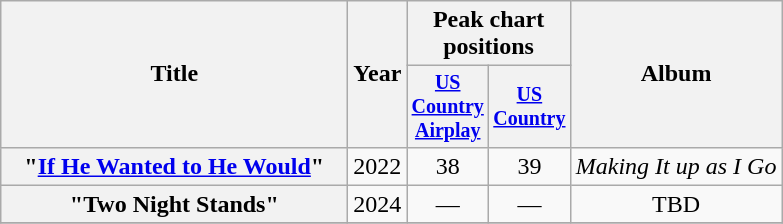<table class="wikitable plainrowheaders" style="text-align:center;">
<tr>
<th rowspan="2" style="width:14em;">Title</th>
<th rowspan="2">Year</th>
<th colspan="2">Peak chart positions</th>
<th rowspan="2">Album</th>
</tr>
<tr style="font-size:smaller;">
<th width="45"><a href='#'>US Country Airplay</a></th>
<th width="45"><a href='#'>US Country</a></th>
</tr>
<tr>
<th scope="row">"<a href='#'>If He Wanted to He Would</a>"</th>
<td>2022</td>
<td>38</td>
<td>39</td>
<td><em>Making It up as I Go</em></td>
</tr>
<tr>
<th scope="row">"Two Night Stands"</th>
<td>2024</td>
<td>—</td>
<td>—</td>
<td>TBD</td>
</tr>
<tr>
</tr>
</table>
